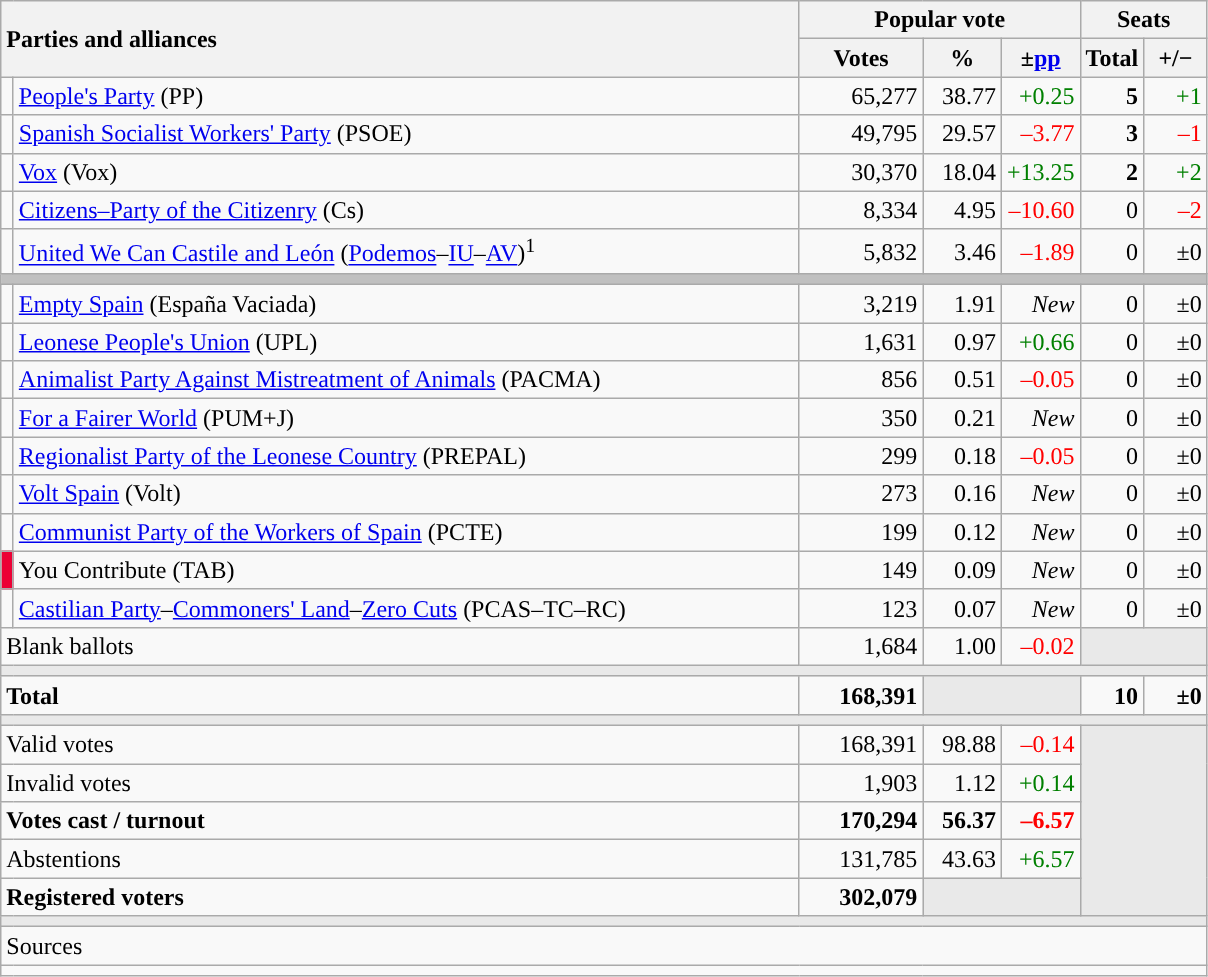<table class="wikitable" style="text-align:right;">
<tr>
<th style="text-align:left;" rowspan="2" colspan="2" width="525">Parties and alliances</th>
<th colspan="3">Popular vote</th>
<th colspan="2">Seats</th>
</tr>
<tr>
<th width="75">Votes</th>
<th width="45">%</th>
<th width="45">±<a href='#'>pp</a></th>
<th width="35">Total</th>
<th width="35">+/−</th>
</tr>
<tr>
<td width="1" style="color:inherit;background:"></td>
<td align="left"><a href='#'>People's Party</a> (PP)</td>
<td>65,277</td>
<td>38.77</td>
<td style="color:green;">+0.25</td>
<td><strong>5</strong></td>
<td style="color:green;">+1</td>
</tr>
<tr>
<td style="color:inherit;background:"></td>
<td align="left"><a href='#'>Spanish Socialist Workers' Party</a> (PSOE)</td>
<td>49,795</td>
<td>29.57</td>
<td style="color:red;">–3.77</td>
<td><strong>3</strong></td>
<td style="color:red;">–1</td>
</tr>
<tr>
<td style="color:inherit;background:"></td>
<td align="left"><a href='#'>Vox</a> (Vox)</td>
<td>30,370</td>
<td>18.04</td>
<td style="color:green;">+13.25</td>
<td><strong>2</strong></td>
<td style="color:green;">+2</td>
</tr>
<tr>
<td style="color:inherit;background:"></td>
<td align="left"><a href='#'>Citizens–Party of the Citizenry</a> (Cs)</td>
<td>8,334</td>
<td>4.95</td>
<td style="color:red;">–10.60</td>
<td>0</td>
<td style="color:red;">–2</td>
</tr>
<tr>
<td style="color:inherit;background:"></td>
<td align="left"><a href='#'>United We Can Castile and León</a> (<a href='#'>Podemos</a>–<a href='#'>IU</a>–<a href='#'>AV</a>)<sup>1</sup></td>
<td>5,832</td>
<td>3.46</td>
<td style="color:red;">–1.89</td>
<td>0</td>
<td>±0</td>
</tr>
<tr>
<td colspan="7" bgcolor="#C0C0C0"></td>
</tr>
<tr>
<td style="color:inherit;background:"></td>
<td align="left"><a href='#'>Empty Spain</a> (España Vaciada)</td>
<td>3,219</td>
<td>1.91</td>
<td><em>New</em></td>
<td>0</td>
<td>±0</td>
</tr>
<tr>
<td style="color:inherit;background:"></td>
<td align="left"><a href='#'>Leonese People's Union</a> (UPL)</td>
<td>1,631</td>
<td>0.97</td>
<td style="color:green;">+0.66</td>
<td>0</td>
<td>±0</td>
</tr>
<tr>
<td style="color:inherit;background:"></td>
<td align="left"><a href='#'>Animalist Party Against Mistreatment of Animals</a> (PACMA)</td>
<td>856</td>
<td>0.51</td>
<td style="color:red;">–0.05</td>
<td>0</td>
<td>±0</td>
</tr>
<tr>
<td style="color:inherit;background:"></td>
<td align="left"><a href='#'>For a Fairer World</a> (PUM+J)</td>
<td>350</td>
<td>0.21</td>
<td><em>New</em></td>
<td>0</td>
<td>±0</td>
</tr>
<tr>
<td style="color:inherit;background:"></td>
<td align="left"><a href='#'>Regionalist Party of the Leonese Country</a> (PREPAL)</td>
<td>299</td>
<td>0.18</td>
<td style="color:red;">–0.05</td>
<td>0</td>
<td>±0</td>
</tr>
<tr>
<td style="color:inherit;background:"></td>
<td align="left"><a href='#'>Volt Spain</a> (Volt)</td>
<td>273</td>
<td>0.16</td>
<td><em>New</em></td>
<td>0</td>
<td>±0</td>
</tr>
<tr>
<td style="color:inherit;background:"></td>
<td align="left"><a href='#'>Communist Party of the Workers of Spain</a> (PCTE)</td>
<td>199</td>
<td>0.12</td>
<td><em>New</em></td>
<td>0</td>
<td>±0</td>
</tr>
<tr>
<td bgcolor="#EC0035"></td>
<td align="left">You Contribute (TAB)</td>
<td>149</td>
<td>0.09</td>
<td><em>New</em></td>
<td>0</td>
<td>±0</td>
</tr>
<tr>
<td style="color:inherit;background:"></td>
<td align="left"><a href='#'>Castilian Party</a>–<a href='#'>Commoners' Land</a>–<a href='#'>Zero Cuts</a> (PCAS–TC–RC)</td>
<td>123</td>
<td>0.07</td>
<td><em>New</em></td>
<td>0</td>
<td>±0</td>
</tr>
<tr>
<td align="left" colspan="2">Blank ballots</td>
<td>1,684</td>
<td>1.00</td>
<td style="color:red;">–0.02</td>
<td bgcolor="#E9E9E9" colspan="2"></td>
</tr>
<tr>
<td colspan="7" bgcolor="#E9E9E9"></td>
</tr>
<tr style="font-weight:bold;">
<td align="left" colspan="2">Total</td>
<td>168,391</td>
<td bgcolor="#E9E9E9" colspan="2"></td>
<td>10</td>
<td>±0</td>
</tr>
<tr>
<td colspan="7" bgcolor="#E9E9E9"></td>
</tr>
<tr>
<td align="left" colspan="2">Valid votes</td>
<td>168,391</td>
<td>98.88</td>
<td style="color:red;">–0.14</td>
<td bgcolor="#E9E9E9" colspan="2" rowspan="5"></td>
</tr>
<tr>
<td align="left" colspan="2">Invalid votes</td>
<td>1,903</td>
<td>1.12</td>
<td style="color:green;">+0.14</td>
</tr>
<tr style="font-weight:bold;">
<td align="left" colspan="2">Votes cast / turnout</td>
<td>170,294</td>
<td>56.37</td>
<td style="color:red;">–6.57</td>
</tr>
<tr>
<td align="left" colspan="2">Abstentions</td>
<td>131,785</td>
<td>43.63</td>
<td style="color:green;">+6.57</td>
</tr>
<tr style="font-weight:bold;">
<td align="left" colspan="2">Registered voters</td>
<td>302,079</td>
<td bgcolor="#E9E9E9" colspan="2"></td>
</tr>
<tr>
<td colspan="7" bgcolor="#E9E9E9"></td>
</tr>
<tr>
<td align="left" colspan="7">Sources</td>
</tr>
<tr>
<td colspan="7" style="text-align:left; max-width:790px;"></td>
</tr>
</table>
